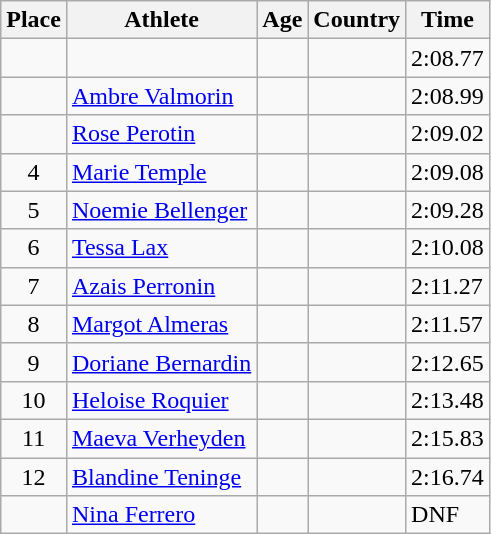<table class="wikitable mw-datatable sortable">
<tr>
<th>Place</th>
<th>Athlete</th>
<th>Age</th>
<th>Country</th>
<th>Time</th>
</tr>
<tr>
<td align=center></td>
<td></td>
<td></td>
<td></td>
<td>2:08.77</td>
</tr>
<tr>
<td align=center></td>
<td><a href='#'>Ambre Valmorin</a></td>
<td></td>
<td></td>
<td>2:08.99</td>
</tr>
<tr>
<td align=center></td>
<td><a href='#'>Rose Perotin</a></td>
<td></td>
<td></td>
<td>2:09.02</td>
</tr>
<tr>
<td align=center>4</td>
<td><a href='#'>Marie Temple</a></td>
<td></td>
<td></td>
<td>2:09.08</td>
</tr>
<tr>
<td align=center>5</td>
<td><a href='#'>Noemie Bellenger</a></td>
<td></td>
<td></td>
<td>2:09.28</td>
</tr>
<tr>
<td align=center>6</td>
<td><a href='#'>Tessa Lax</a></td>
<td></td>
<td></td>
<td>2:10.08</td>
</tr>
<tr>
<td align=center>7</td>
<td><a href='#'>Azais Perronin</a></td>
<td></td>
<td></td>
<td>2:11.27</td>
</tr>
<tr>
<td align=center>8</td>
<td><a href='#'>Margot Almeras</a></td>
<td></td>
<td></td>
<td>2:11.57</td>
</tr>
<tr>
<td align=center>9</td>
<td><a href='#'>Doriane Bernardin</a></td>
<td></td>
<td></td>
<td>2:12.65</td>
</tr>
<tr>
<td align=center>10</td>
<td><a href='#'>Heloise Roquier</a></td>
<td></td>
<td></td>
<td>2:13.48</td>
</tr>
<tr>
<td align=center>11</td>
<td><a href='#'>Maeva Verheyden</a></td>
<td></td>
<td></td>
<td>2:15.83</td>
</tr>
<tr>
<td align=center>12</td>
<td><a href='#'>Blandine Teninge</a></td>
<td></td>
<td></td>
<td>2:16.74</td>
</tr>
<tr>
<td align=center></td>
<td><a href='#'>Nina Ferrero</a></td>
<td></td>
<td></td>
<td>DNF</td>
</tr>
</table>
